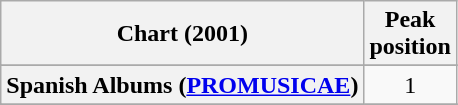<table class="wikitable sortable plainrowheaders" style="text-align:center">
<tr>
<th>Chart (2001)</th>
<th>Peak<br>position</th>
</tr>
<tr>
</tr>
<tr>
</tr>
<tr>
</tr>
<tr>
</tr>
<tr>
</tr>
<tr>
</tr>
<tr>
</tr>
<tr>
</tr>
<tr>
</tr>
<tr>
</tr>
<tr>
<th scope="row">Spanish Albums (<a href='#'>PROMUSICAE</a>)</th>
<td>1</td>
</tr>
<tr>
</tr>
<tr>
</tr>
<tr>
</tr>
</table>
